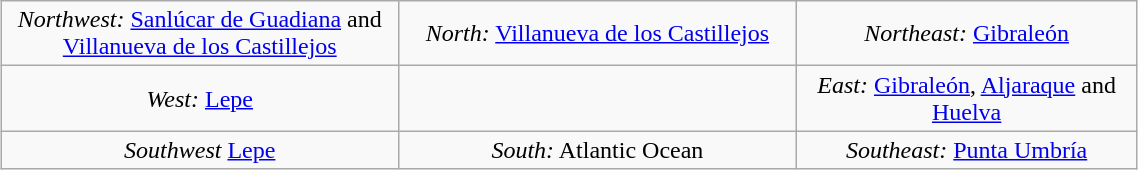<table class="wikitable" style="margin:1em auto;" width ="60%" border = 2 align="center">
<tr ---->
<td width ="35%" align="center"><em>Northwest:</em> <a href='#'>Sanlúcar de Guadiana</a> and <a href='#'>Villanueva de los Castillejos</a></td>
<td width ="30%" align="center"><em>North:</em> <a href='#'>Villanueva de los Castillejos</a></td>
<td width ="35%" align="center"><em>Northeast:</em> <a href='#'>Gibraleón</a></td>
</tr>
<tr ---->
<td width ="10%" align="center"><em>West:</em> <a href='#'>Lepe</a></td>
<td width ="35%" align="center"></td>
<td width ="30%" align="center"><em>East:</em> <a href='#'>Gibraleón</a>, <a href='#'>Aljaraque</a> and <a href='#'>Huelva</a></td>
</tr>
<tr ---->
<td width ="35%" align="center"><em>Southwest</em> <a href='#'>Lepe</a></td>
<td width ="30%" align="center"><em>South:</em> Atlantic Ocean</td>
<td width ="35%" align="center"><em>Southeast:</em> <a href='#'>Punta Umbría</a></td>
</tr>
</table>
